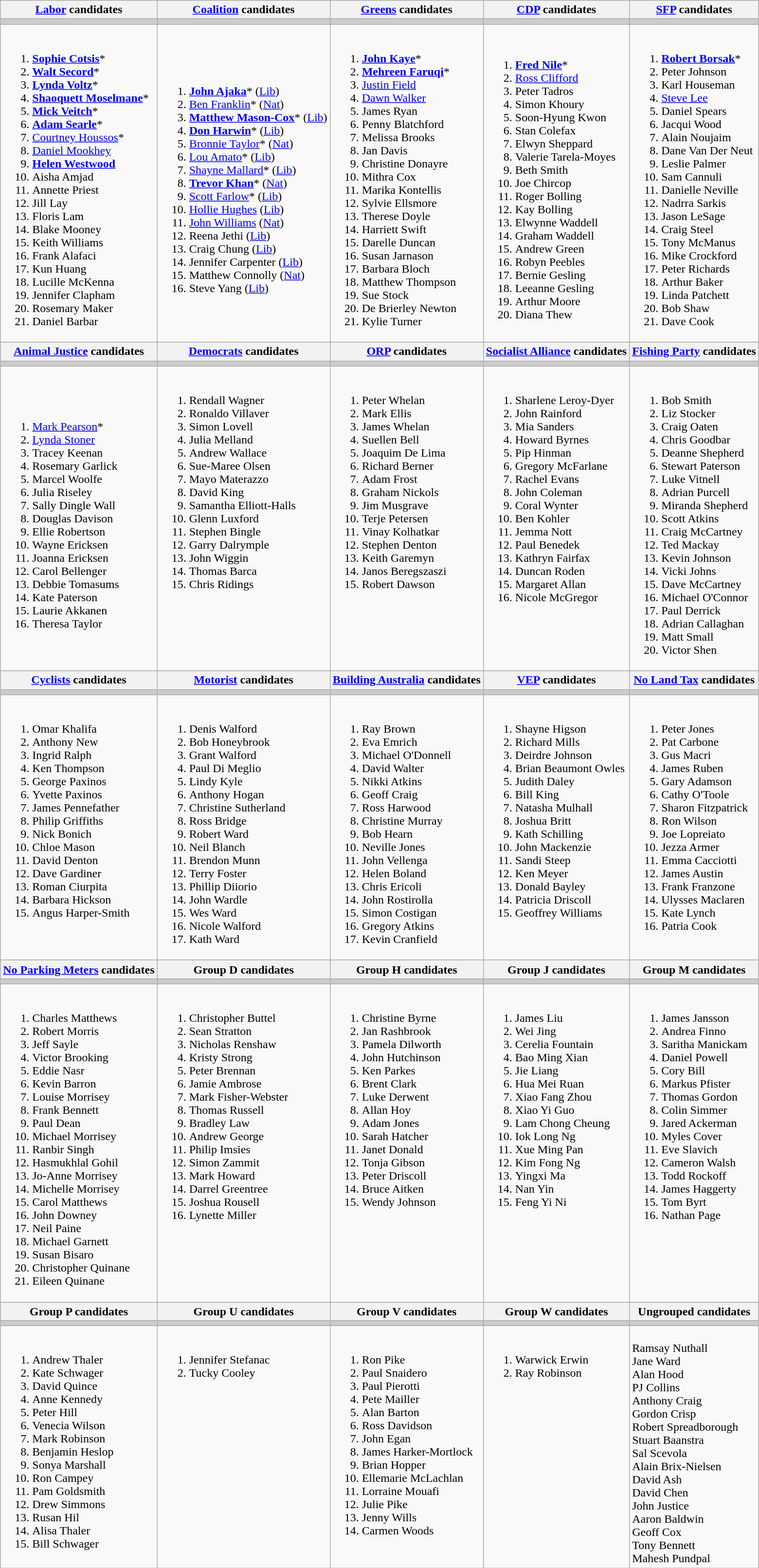<table class="wikitable">
<tr>
<th><a href='#'>Labor</a> candidates</th>
<th><a href='#'>Coalition</a> candidates</th>
<th><a href='#'>Greens</a> candidates</th>
<th><a href='#'>CDP</a> candidates</th>
<th><a href='#'>SFP</a> candidates</th>
</tr>
<tr bgcolor="#cccccc">
<td></td>
<td></td>
<td></td>
<td></td>
<td></td>
</tr>
<tr>
<td><br><ol><li><strong><a href='#'>Sophie Cotsis</a></strong>*</li><li><strong><a href='#'>Walt Secord</a></strong>*</li><li><strong><a href='#'>Lynda Voltz</a></strong>*</li><li><strong><a href='#'>Shaoquett Moselmane</a></strong>*</li><li><strong><a href='#'>Mick Veitch</a></strong>*</li><li><strong><a href='#'>Adam Searle</a></strong>*</li><li><a href='#'>Courtney Houssos</a>*</li><li><a href='#'>Daniel Mookhey</a></li><li><strong><a href='#'>Helen Westwood</a></strong></li><li>Aisha Amjad</li><li>Annette Priest</li><li>Jill Lay</li><li>Floris Lam</li><li>Blake Mooney</li><li>Keith Williams</li><li>Frank Alafaci</li><li>Kun Huang</li><li>Lucille McKenna</li><li>Jennifer Clapham</li><li>Rosemary Maker</li><li>Daniel Barbar</li></ol></td>
<td><br><ol><li><strong><a href='#'>John Ajaka</a></strong>* (<a href='#'>Lib</a>)</li><li><a href='#'>Ben Franklin</a>* (<a href='#'>Nat</a>)</li><li><strong><a href='#'>Matthew Mason-Cox</a></strong>* (<a href='#'>Lib</a>)</li><li><strong><a href='#'>Don Harwin</a></strong>* (<a href='#'>Lib</a>)</li><li><a href='#'>Bronnie Taylor</a>* (<a href='#'>Nat</a>)</li><li><a href='#'>Lou Amato</a>* (<a href='#'>Lib</a>)</li><li><a href='#'>Shayne Mallard</a>* (<a href='#'>Lib</a>)</li><li><strong><a href='#'>Trevor Khan</a></strong>* (<a href='#'>Nat</a>)</li><li><a href='#'>Scott Farlow</a>* (<a href='#'>Lib</a>)</li><li><a href='#'>Hollie Hughes</a> (<a href='#'>Lib</a>)</li><li><a href='#'>John Williams</a> (<a href='#'>Nat</a>)</li><li>Reena Jethi (<a href='#'>Lib</a>)</li><li>Craig Chung (<a href='#'>Lib</a>)</li><li>Jennifer Carpenter (<a href='#'>Lib</a>)</li><li>Matthew Connolly (<a href='#'>Nat</a>)</li><li>Steve Yang (<a href='#'>Lib</a>)</li></ol></td>
<td><br><ol><li><strong><a href='#'>John Kaye</a></strong>*</li><li><strong><a href='#'>Mehreen Faruqi</a></strong>*</li><li><a href='#'>Justin Field</a></li><li><a href='#'>Dawn Walker</a></li><li>James Ryan</li><li>Penny Blatchford</li><li>Melissa Brooks</li><li>Jan Davis</li><li>Christine Donayre</li><li>Mithra Cox</li><li>Marika Kontellis</li><li>Sylvie Ellsmore</li><li>Therese Doyle</li><li>Harriett Swift</li><li>Darelle Duncan</li><li>Susan Jarnason</li><li>Barbara Bloch</li><li>Matthew Thompson</li><li>Sue Stock</li><li>De Brierley Newton</li><li>Kylie Turner</li></ol></td>
<td><br><ol><li><strong><a href='#'>Fred Nile</a></strong>*</li><li><a href='#'>Ross Clifford</a></li><li>Peter Tadros</li><li>Simon Khoury</li><li>Soon-Hyung Kwon</li><li>Stan Colefax</li><li>Elwyn Sheppard</li><li>Valerie Tarela-Moyes</li><li>Beth Smith</li><li>Joe Chircop</li><li>Roger Bolling</li><li>Kay Bolling</li><li>Elwynne Waddell</li><li>Graham Waddell</li><li>Andrew Green</li><li>Robyn Peebles</li><li>Bernie Gesling</li><li>Leeanne Gesling</li><li>Arthur Moore</li><li>Diana Thew</li></ol></td>
<td><br><ol><li><strong><a href='#'>Robert Borsak</a></strong>*</li><li>Peter Johnson</li><li>Karl Houseman</li><li><a href='#'>Steve Lee</a></li><li>Daniel Spears</li><li>Jacqui Wood</li><li>Alain Noujaim</li><li>Dane Van Der Neut</li><li>Leslie Palmer</li><li>Sam Cannuli</li><li>Danielle Neville</li><li>Nadrra Sarkis</li><li>Jason LeSage</li><li>Craig Steel</li><li>Tony McManus</li><li>Mike Crockford</li><li>Peter Richards</li><li>Arthur Baker</li><li>Linda Patchett</li><li>Bob Shaw</li><li>Dave Cook</li></ol></td>
</tr>
<tr bgcolor="#cccccc">
<th><a href='#'>Animal Justice</a> candidates</th>
<th><a href='#'>Democrats</a> candidates</th>
<th><a href='#'>ORP</a> candidates</th>
<th><a href='#'>Socialist Alliance</a> candidates</th>
<th><a href='#'>Fishing Party</a> candidates</th>
</tr>
<tr bgcolor="#cccccc">
<td></td>
<td></td>
<td></td>
<td></td>
<td></td>
</tr>
<tr>
<td><br><ol><li><a href='#'>Mark Pearson</a>*</li><li><a href='#'>Lynda Stoner</a></li><li>Tracey Keenan</li><li>Rosemary Garlick</li><li>Marcel Woolfe</li><li>Julia Riseley</li><li>Sally Dingle Wall</li><li>Douglas Davison</li><li>Ellie Robertson</li><li>Wayne Ericksen</li><li>Joanna Ericksen</li><li>Carol Bellenger</li><li>Debbie Tomasums</li><li>Kate Paterson</li><li>Laurie Akkanen</li><li>Theresa Taylor</li></ol></td>
<td valign=top><br><ol><li>Rendall Wagner</li><li>Ronaldo Villaver</li><li>Simon Lovell</li><li>Julia Melland</li><li>Andrew Wallace</li><li>Sue-Maree Olsen</li><li>Mayo Materazzo</li><li>David King</li><li>Samantha Elliott-Halls</li><li>Glenn Luxford</li><li>Stephen Bingle</li><li>Garry Dalrymple</li><li>John Wiggin</li><li>Thomas Barca</li><li>Chris Ridings</li></ol></td>
<td valign=top><br><ol><li>Peter Whelan</li><li>Mark Ellis</li><li>James Whelan</li><li>Suellen Bell</li><li>Joaquim De Lima</li><li>Richard Berner</li><li>Adam Frost</li><li>Graham Nickols</li><li>Jim Musgrave</li><li>Terje Petersen</li><li>Vinay Kolhatkar</li><li>Stephen Denton</li><li>Keith Garemyn</li><li>Janos Beregszaszi</li><li>Robert Dawson</li></ol></td>
<td valign=top><br><ol><li>Sharlene Leroy-Dyer</li><li>John Rainford</li><li>Mia Sanders</li><li>Howard Byrnes</li><li>Pip Hinman</li><li>Gregory McFarlane</li><li>Rachel Evans</li><li>John Coleman</li><li>Coral Wynter</li><li>Ben Kohler</li><li>Jemma Nott</li><li>Paul Benedek</li><li>Kathryn Fairfax</li><li>Duncan Roden</li><li>Margaret Allan</li><li>Nicole McGregor</li></ol></td>
<td valign=top><br><ol><li>Bob Smith</li><li>Liz Stocker</li><li>Craig Oaten</li><li>Chris Goodbar</li><li>Deanne Shepherd</li><li>Stewart Paterson</li><li>Luke Vitnell</li><li>Adrian Purcell</li><li>Miranda Shepherd</li><li>Scott Atkins</li><li>Craig McCartney</li><li>Ted Mackay</li><li>Kevin Johnson</li><li>Vicki Johns</li><li>Dave McCartney</li><li>Michael O'Connor</li><li>Paul Derrick</li><li>Adrian Callaghan</li><li>Matt Small</li><li>Victor Shen</li></ol></td>
</tr>
<tr bgcolor="#cccccc">
<th><a href='#'>Cyclists</a> candidates</th>
<th><a href='#'>Motorist</a> candidates</th>
<th><a href='#'>Building Australia</a> candidates</th>
<th><a href='#'>VEP</a> candidates</th>
<th><a href='#'>No Land Tax</a> candidates</th>
</tr>
<tr bgcolor="#cccccc">
<td></td>
<td></td>
<td></td>
<td></td>
<td></td>
</tr>
<tr>
<td valign=top><br><ol><li>Omar Khalifa</li><li>Anthony New</li><li>Ingrid Ralph</li><li>Ken Thompson</li><li>George Paxinos</li><li>Yvette Paxinos</li><li>James Pennefather</li><li>Philip Griffiths</li><li>Nick Bonich</li><li>Chloe Mason</li><li>David Denton</li><li>Dave Gardiner</li><li>Roman Ciurpita</li><li>Barbara Hickson</li><li>Angus Harper-Smith</li></ol></td>
<td valign=top><br><ol><li>Denis Walford</li><li>Bob Honeybrook</li><li>Grant Walford</li><li>Paul Di Meglio</li><li>Lindy Kyle</li><li>Anthony Hogan</li><li>Christine Sutherland</li><li>Ross Bridge</li><li>Robert Ward</li><li>Neil Blanch</li><li>Brendon Munn</li><li>Terry Foster</li><li>Phillip Diiorio</li><li>John Wardle</li><li>Wes Ward</li><li>Nicole Walford</li><li>Kath Ward</li></ol></td>
<td valign=top><br><ol><li>Ray Brown</li><li>Eva Emrich</li><li>Michael O'Donnell</li><li>David Walter</li><li>Nikki Atkins</li><li>Geoff Craig</li><li>Ross Harwood</li><li>Christine Murray</li><li>Bob Hearn</li><li>Neville Jones</li><li>John Vellenga</li><li>Helen Boland</li><li>Chris Ericoli</li><li>John Rostirolla</li><li>Simon Costigan</li><li>Gregory Atkins</li><li>Kevin Cranfield</li></ol></td>
<td valign=top><br><ol><li>Shayne Higson</li><li>Richard Mills</li><li>Deirdre Johnson</li><li>Brian Beaumont Owles</li><li>Judith Daley</li><li>Bill King</li><li>Natasha Mulhall</li><li>Joshua Britt</li><li>Kath Schilling</li><li>John Mackenzie</li><li>Sandi Steep</li><li>Ken Meyer</li><li>Donald Bayley</li><li>Patricia Driscoll</li><li>Geoffrey Williams</li></ol></td>
<td valign=top><br><ol><li>Peter Jones</li><li>Pat Carbone</li><li>Gus Macri</li><li>James Ruben</li><li>Gary Adamson</li><li>Cathy O'Toole</li><li>Sharon Fitzpatrick</li><li>Ron Wilson</li><li>Joe Lopreiato</li><li>Jezza Armer</li><li>Emma Cacciotti</li><li>James Austin</li><li>Frank Franzone</li><li>Ulysses Maclaren</li><li>Kate Lynch</li><li>Patria Cook</li></ol></td>
</tr>
<tr bgcolor="#cccccc">
<th><a href='#'>No Parking Meters</a> candidates</th>
<th>Group D candidates</th>
<th>Group H candidates</th>
<th>Group J candidates</th>
<th>Group M candidates</th>
</tr>
<tr bgcolor="#cccccc">
<td></td>
<td></td>
<td></td>
<td></td>
<td></td>
</tr>
<tr>
<td valign=top><br><ol><li>Charles Matthews</li><li>Robert Morris</li><li>Jeff Sayle</li><li>Victor Brooking</li><li>Eddie Nasr</li><li>Kevin Barron</li><li>Louise Morrisey</li><li>Frank Bennett</li><li>Paul Dean</li><li>Michael Morrisey</li><li>Ranbir Singh</li><li>Hasmukhlal Gohil</li><li>Jo-Anne Morrisey</li><li>Michelle Morrisey</li><li>Carol Matthews</li><li>John Downey</li><li>Neil Paine</li><li>Michael Garnett</li><li>Susan Bisaro</li><li>Christopher Quinane</li><li>Eileen Quinane</li></ol></td>
<td valign=top><br><ol><li>Christopher Buttel</li><li>Sean Stratton</li><li>Nicholas Renshaw</li><li>Kristy Strong</li><li>Peter Brennan</li><li>Jamie Ambrose</li><li>Mark Fisher-Webster</li><li>Thomas Russell</li><li>Bradley Law</li><li>Andrew George</li><li>Philip Imsies</li><li>Simon Zammit</li><li>Mark Howard</li><li>Darrel Greentree</li><li>Joshua Rousell</li><li>Lynette Miller</li></ol></td>
<td valign=top><br><ol><li>Christine Byrne</li><li>Jan Rashbrook</li><li>Pamela Dilworth</li><li>John Hutchinson</li><li>Ken Parkes</li><li>Brent Clark</li><li>Luke Derwent</li><li>Allan Hoy</li><li>Adam Jones</li><li>Sarah Hatcher</li><li>Janet Donald</li><li>Tonja Gibson</li><li>Peter Driscoll</li><li>Bruce Aitken</li><li>Wendy Johnson</li></ol></td>
<td valign=top><br><ol><li>James Liu</li><li>Wei Jing</li><li>Cerelia Fountain</li><li>Bao Ming Xian</li><li>Jie Liang</li><li>Hua Mei Ruan</li><li>Xiao Fang Zhou</li><li>Xiao Yi Guo</li><li>Lam Chong Cheung</li><li>Iok Long Ng</li><li>Xue Ming Pan</li><li>Kim Fong Ng</li><li>Yingxi Ma</li><li>Nan Yin</li><li>Feng Yi Ni</li></ol></td>
<td valign=top><br><ol><li>James Jansson</li><li>Andrea Finno</li><li>Saritha Manickam</li><li>Daniel Powell</li><li>Cory Bill</li><li>Markus Pfister</li><li>Thomas Gordon</li><li>Colin Simmer</li><li>Jared Ackerman</li><li>Myles Cover</li><li>Eve Slavich</li><li>Cameron Walsh</li><li>Todd Rockoff</li><li>James Haggerty</li><li>Tom Byrt</li><li>Nathan Page</li></ol></td>
</tr>
<tr bgcolor="#cccccc">
<th>Group P candidates</th>
<th>Group U candidates</th>
<th>Group V candidates</th>
<th>Group W candidates</th>
<th>Ungrouped candidates</th>
</tr>
<tr bgcolor="#cccccc">
<td></td>
<td></td>
<td></td>
<td></td>
<td></td>
</tr>
<tr>
<td valign=top><br><ol><li>Andrew Thaler</li><li>Kate Schwager</li><li>David Quince</li><li>Anne Kennedy</li><li>Peter Hill</li><li>Venecia Wilson</li><li>Mark Robinson</li><li>Benjamin Heslop</li><li>Sonya Marshall</li><li>Ron Campey</li><li>Pam Goldsmith</li><li>Drew Simmons</li><li>Rusan Hil</li><li>Alisa Thaler</li><li>Bill Schwager</li></ol></td>
<td valign=top><br><ol><li>Jennifer Stefanac</li><li>Tucky Cooley</li></ol></td>
<td valign=top><br><ol><li>Ron Pike</li><li>Paul Snaidero</li><li>Paul Pierotti</li><li>Pete Mailler</li><li>Alan Barton</li><li>Ross Davidson</li><li>John Egan</li><li>James Harker-Mortlock</li><li>Brian Hopper</li><li>Ellemarie McLachlan</li><li>Lorraine Mouafi</li><li>Julie Pike</li><li>Jenny Wills</li><li>Carmen Woods</li></ol></td>
<td valign=top><br><ol><li>Warwick Erwin</li><li>Ray Robinson</li></ol></td>
<td valign=top><br>Ramsay Nuthall <br>
Jane Ward <br>
Alan Hood <br>
PJ Collins <br>
Anthony Craig <br>
Gordon Crisp <br>
Robert Spreadborough <br>
Stuart Baanstra <br>
Sal Scevola <br>
Alain Brix-Nielsen <br>
David Ash <br>
David Chen <br>
John Justice <br>
Aaron Baldwin <br>
Geoff Cox <br>
Tony Bennett <br>
Mahesh Pundpal</td>
</tr>
</table>
